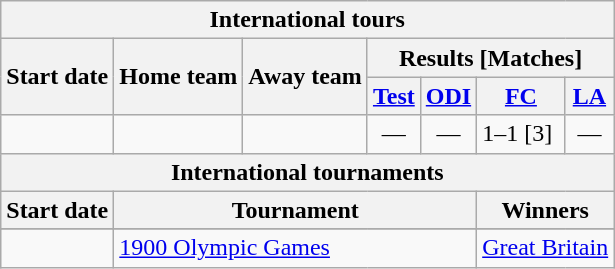<table class="wikitable">
<tr>
<th colspan="7">International tours</th>
</tr>
<tr>
<th rowspan="2">Start date</th>
<th rowspan="2">Home team</th>
<th rowspan="2">Away team</th>
<th colspan="4">Results [Matches]</th>
</tr>
<tr>
<th><a href='#'>Test</a></th>
<th><a href='#'>ODI</a></th>
<th><a href='#'>FC</a></th>
<th><a href='#'>LA</a></th>
</tr>
<tr>
<td><a href='#'></a></td>
<td></td>
<td></td>
<td ; style="text-align:center">—</td>
<td ; style="text-align:center">—</td>
<td>1–1 [3]</td>
<td ; style="text-align:center">—</td>
</tr>
<tr>
<th colspan=7>International tournaments</th>
</tr>
<tr class="sortbottom">
<th>Start date</th>
<th colspan=4>Tournament</th>
<th colspan=2>Winners</th>
</tr>
<tr class="sortbottom">
</tr>
<tr>
<td style="text-align:left"><a href='#'></a></td>
<td style="text-align:left" colspan=4> <a href='#'>1900 Olympic Games</a></td>
<td style="text-align:left" colspan=2> <a href='#'>Great Britain</a></td>
</tr>
</table>
